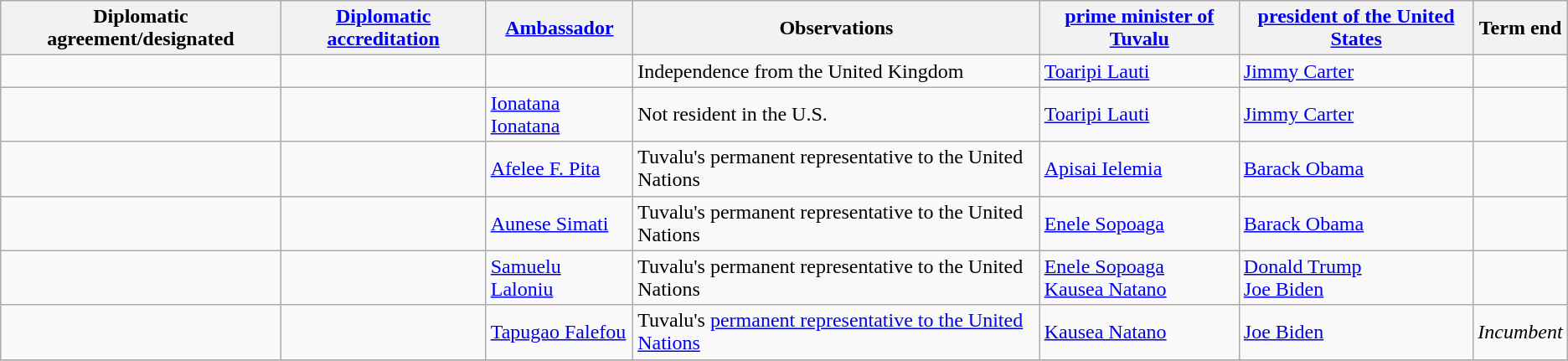<table class="wikitable sortable">
<tr>
<th>Diplomatic agreement/designated</th>
<th><a href='#'>Diplomatic accreditation</a></th>
<th><a href='#'>Ambassador</a></th>
<th>Observations</th>
<th><a href='#'>prime minister of Tuvalu</a></th>
<th><a href='#'>president of the United States</a></th>
<th>Term end</th>
</tr>
<tr>
<td></td>
<td></td>
<td></td>
<td>Independence from the United Kingdom</td>
<td><a href='#'>Toaripi Lauti</a></td>
<td><a href='#'>Jimmy Carter</a></td>
<td></td>
</tr>
<tr>
<td></td>
<td></td>
<td><a href='#'>Ionatana Ionatana</a></td>
<td>Not resident in the U.S.</td>
<td><a href='#'>Toaripi Lauti</a></td>
<td><a href='#'>Jimmy Carter</a></td>
<td></td>
</tr>
<tr>
<td></td>
<td></td>
<td><a href='#'>Afelee F. Pita</a></td>
<td>Tuvalu's permanent representative to the United Nations</td>
<td><a href='#'>Apisai Ielemia</a></td>
<td><a href='#'>Barack Obama</a></td>
<td></td>
</tr>
<tr>
<td></td>
<td></td>
<td><a href='#'>Aunese Simati</a></td>
<td>Tuvalu's permanent representative to the United Nations</td>
<td><a href='#'>Enele Sopoaga</a></td>
<td><a href='#'>Barack Obama</a></td>
<td></td>
</tr>
<tr>
<td></td>
<td></td>
<td><a href='#'>Samuelu Laloniu</a></td>
<td>Tuvalu's permanent representative to the United Nations</td>
<td><a href='#'>Enele Sopoaga</a><br><a href='#'>Kausea Natano</a></td>
<td><a href='#'>Donald Trump</a><br><a href='#'>Joe Biden</a></td>
<td></td>
</tr>
<tr>
<td></td>
<td></td>
<td><a href='#'>Tapugao Falefou</a></td>
<td>Tuvalu's <a href='#'>permanent representative to the United Nations</a></td>
<td><a href='#'>Kausea Natano</a></td>
<td><a href='#'>Joe Biden</a></td>
<td><em>Incumbent</em></td>
</tr>
<tr>
</tr>
</table>
